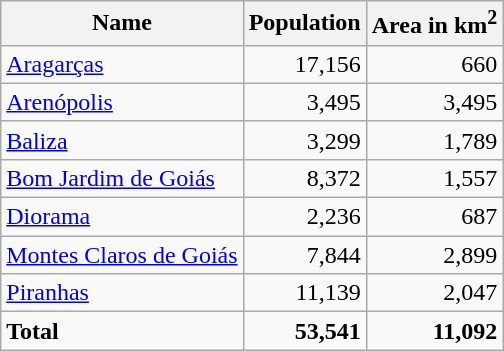<table class="wikitable">
<tr>
<th>Name</th>
<th>Population</th>
<th>Area in km<sup>2</sup></th>
</tr>
<tr>
<td><a href='#'>Aragarças</a></td>
<td align=right>17,156</td>
<td align=right>660</td>
</tr>
<tr>
<td><a href='#'>Arenópolis</a></td>
<td align=right>3,495</td>
<td align=right>3,495</td>
</tr>
<tr>
<td><a href='#'>Baliza</a></td>
<td align=right>3,299</td>
<td align=right>1,789</td>
</tr>
<tr>
<td><a href='#'>Bom Jardim de Goiás</a></td>
<td align=right>8,372</td>
<td align=right>1,557</td>
</tr>
<tr>
<td><a href='#'>Diorama</a></td>
<td align=right>2,236</td>
<td align=right>687</td>
</tr>
<tr>
<td><a href='#'>Montes Claros de Goiás</a></td>
<td align=right>7,844</td>
<td align=right>2,899</td>
</tr>
<tr>
<td><a href='#'>Piranhas</a></td>
<td align=right>11,139</td>
<td align=right>2,047</td>
</tr>
<tr>
<td><strong>Total</strong></td>
<td align=right><strong>53,541</strong></td>
<td align=right><strong>11,092</strong></td>
</tr>
</table>
